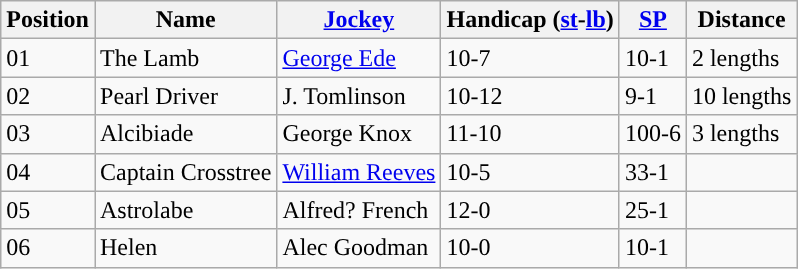<table class="wikitable sortable">
<tr>
<th data-sort-type="number"><strong>Position</strong></th>
<th>Name</th>
<th><a href='#'>Jockey</a></th>
<th>Handicap (<a href='#'>st</a>-<a href='#'>lb</a>)</th>
<th><a href='#'>SP</a></th>
<th>Distance</th>
</tr>
<tr>
<td>01</td>
<td>The Lamb</td>
<td><a href='#'>George Ede</a></td>
<td>10-7</td>
<td>10-1</td>
<td>2 lengths</td>
</tr>
<tr>
<td>02</td>
<td>Pearl Driver</td>
<td>J. Tomlinson</td>
<td>10-12</td>
<td>9-1</td>
<td>10 lengths</td>
</tr>
<tr>
<td>03</td>
<td>Alcibiade</td>
<td>George Knox</td>
<td>11-10</td>
<td>100-6</td>
<td>3 lengths</td>
</tr>
<tr>
<td>04</td>
<td>Captain Crosstree</td>
<td><a href='#'>William Reeves</a></td>
<td>10-5</td>
<td>33-1</td>
<td></td>
</tr>
<tr>
<td>05</td>
<td>Astrolabe</td>
<td>Alfred? French</td>
<td>12-0</td>
<td>25-1</td>
<td></td>
</tr>
<tr>
<td>06</td>
<td>Helen</td>
<td>Alec Goodman</td>
<td>10-0</td>
<td>10-1</td>
<td></td>
</tr>
</table>
